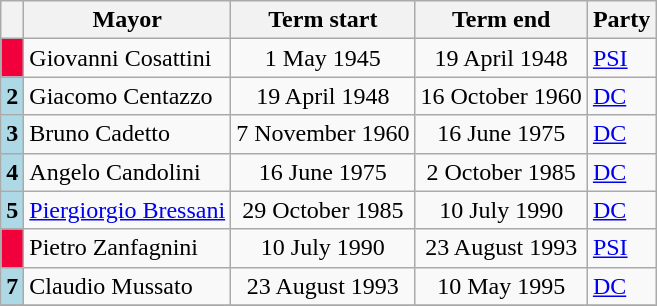<table class="wikitable">
<tr>
<th class=unsortable> </th>
<th>Mayor</th>
<th>Term start</th>
<th>Term end</th>
<th>Party</th>
</tr>
<tr>
<th style="background:#F2003C;"></th>
<td>Giovanni Cosattini</td>
<td align=center>1 May 1945</td>
<td align=center>19 April 1948</td>
<td><a href='#'>PSI</a></td>
</tr>
<tr>
<th style="background:#ADD8E6;">2</th>
<td>Giacomo Centazzo</td>
<td align=center>19 April 1948</td>
<td align=center>16 October 1960</td>
<td><a href='#'>DC</a></td>
</tr>
<tr>
<th style="background:#ADD8E6;">3</th>
<td>Bruno Cadetto</td>
<td align=center>7 November 1960</td>
<td align=center>16 June 1975</td>
<td><a href='#'>DC</a></td>
</tr>
<tr>
<th style="background:#ADD8E6;">4</th>
<td>Angelo Candolini</td>
<td align=center>16 June 1975</td>
<td align=center>2 October 1985</td>
<td><a href='#'>DC</a></td>
</tr>
<tr>
<th style="background:#ADD8E6;">5</th>
<td><a href='#'>Piergiorgio Bressani</a></td>
<td align=center>29 October 1985</td>
<td align=center>10 July 1990</td>
<td><a href='#'>DC</a></td>
</tr>
<tr>
<th style="background:#F2003C;"></th>
<td>Pietro Zanfagnini</td>
<td align=center>10 July 1990</td>
<td align=center>23 August 1993</td>
<td><a href='#'>PSI</a></td>
</tr>
<tr>
<th style="background:#ADD8E6;">7</th>
<td>Claudio Mussato</td>
<td align=center>23 August 1993</td>
<td align=center>10 May 1995</td>
<td><a href='#'>DC</a></td>
</tr>
<tr>
</tr>
</table>
